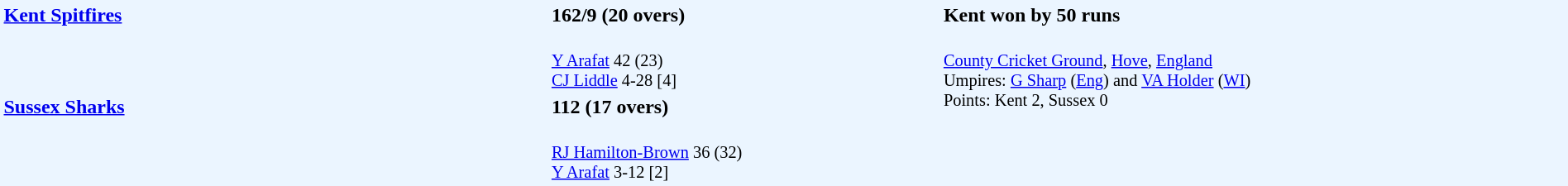<table style="width:100%; background:#ebf5ff;">
<tr>
<td style="width:35%; vertical-align:top;" rowspan="2"><strong><a href='#'>Kent Spitfires</a></strong></td>
<td style="width:25%;"><strong>162/9 (20 overs)</strong></td>
<td style="width:40%;"><strong>Kent won by 50 runs</strong></td>
</tr>
<tr>
<td style="font-size: 85%;"><br><a href='#'>Y Arafat</a> 42 (23)<br>
<a href='#'>CJ Liddle</a> 4-28 [4]</td>
<td style="vertical-align:top; font-size:85%;" rowspan="3"><br><a href='#'>County Cricket Ground</a>, <a href='#'>Hove</a>, <a href='#'>England</a><br>
Umpires: <a href='#'>G Sharp</a> (<a href='#'>Eng</a>) and <a href='#'>VA Holder</a> (<a href='#'>WI</a>)<br>
Points: Kent 2, Sussex 0</td>
</tr>
<tr>
<td style="vertical-align:top;" rowspan="2"><strong><a href='#'>Sussex Sharks</a></strong></td>
<td><strong>112 (17 overs)</strong></td>
</tr>
<tr>
<td style="font-size: 85%;"><br><a href='#'>RJ Hamilton-Brown</a> 36 (32)<br>
<a href='#'>Y Arafat</a> 3-12 [2]</td>
</tr>
</table>
